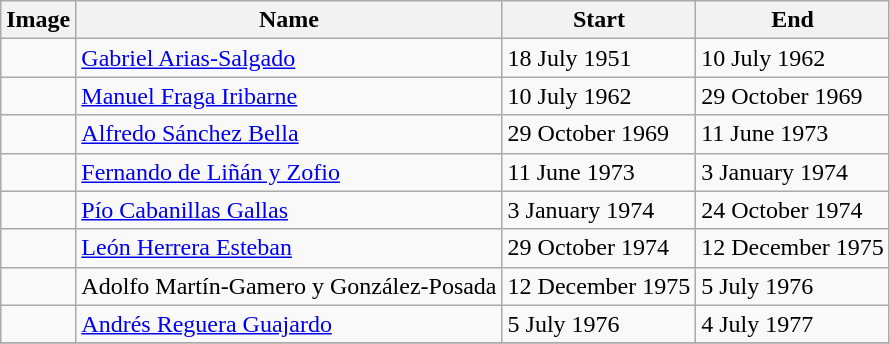<table class="wikitable">
<tr>
<th>Image</th>
<th>Name</th>
<th>Start</th>
<th>End</th>
</tr>
<tr>
<td></td>
<td><a href='#'>Gabriel Arias-Salgado</a></td>
<td>18 July 1951</td>
<td>10 July 1962</td>
</tr>
<tr>
<td></td>
<td><a href='#'>Manuel Fraga Iribarne</a></td>
<td>10 July 1962</td>
<td>29 October 1969</td>
</tr>
<tr>
<td></td>
<td><a href='#'>Alfredo Sánchez Bella</a></td>
<td>29 October 1969</td>
<td>11 June 1973</td>
</tr>
<tr>
<td></td>
<td><a href='#'>Fernando de Liñán y Zofio</a></td>
<td>11 June 1973</td>
<td>3 January 1974</td>
</tr>
<tr>
<td></td>
<td><a href='#'>Pío Cabanillas Gallas</a></td>
<td>3 January 1974</td>
<td>24 October 1974</td>
</tr>
<tr>
<td></td>
<td><a href='#'>León Herrera Esteban</a></td>
<td>29 October 1974</td>
<td>12 December 1975</td>
</tr>
<tr>
<td></td>
<td>Adolfo Martín-Gamero y González-Posada</td>
<td>12 December 1975</td>
<td>5 July 1976</td>
</tr>
<tr>
<td></td>
<td><a href='#'>Andrés Reguera Guajardo</a></td>
<td>5 July 1976</td>
<td>4 July 1977</td>
</tr>
<tr>
</tr>
</table>
